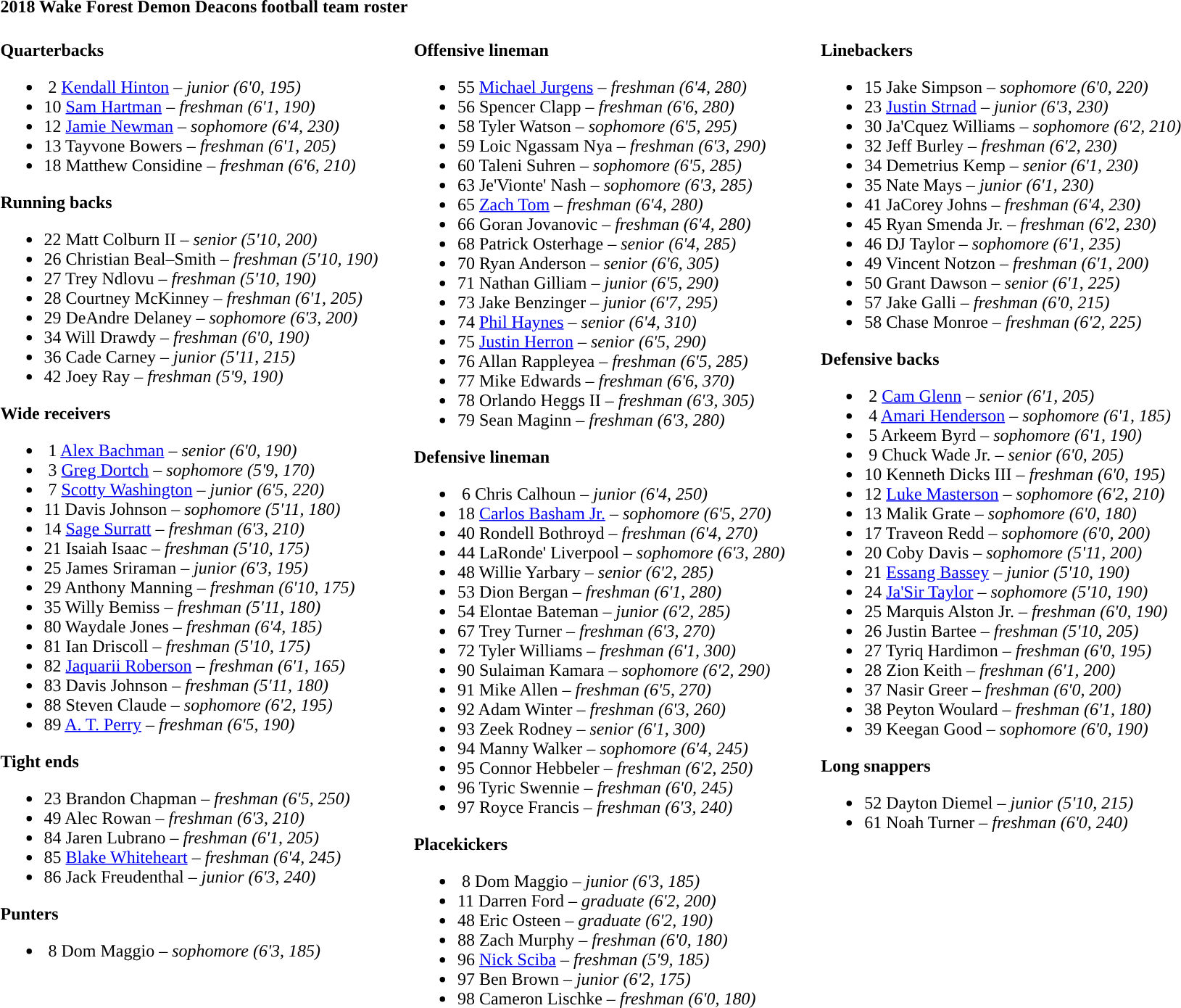<table class="toccolours" style="text-align: left;">
<tr>
<td colspan=11><strong>2018 Wake Forest Demon Deacons football team roster</strong></td>
</tr>
<tr>
<td valign="top"><br><strong>Quarterbacks</strong><ul><li> 2  <a href='#'>Kendall Hinton</a> – <em>junior (6'0, 195)</em> </li><li>10  <a href='#'>Sam Hartman</a> – <em>freshman (6'1, 190)</em></li><li>12  <a href='#'>Jamie Newman</a> – <em>sophomore (6'4, 230)</em> </li><li>13  Tayvone Bowers – <em>freshman (6'1, 205)</em> </li><li>18  Matthew Considine – <em>freshman (6'6, 210)</em> </li></ul><strong>Running backs</strong><ul><li>22  Matt Colburn II – <em>senior (5'10, 200)</em></li><li>26  Christian Beal–Smith – <em>freshman (5'10, 190)</em> </li><li>27  Trey Ndlovu – <em>freshman (5'10, 190)</em> </li><li>28  Courtney McKinney – <em>freshman (6'1, 205)</em></li><li>29  DeAndre Delaney – <em>sophomore (6'3, 200)</em> </li><li>34  Will Drawdy – <em>freshman (6'0, 190)</em> </li><li>36  Cade Carney – <em>junior (5'11, 215)</em></li><li>42  Joey Ray – <em>freshman (5'9, 190)</em></li></ul><strong>Wide receivers</strong><ul><li> 1  <a href='#'>Alex Bachman</a> – <em>senior (6'0, 190)</em></li><li> 3  <a href='#'>Greg Dortch</a> – <em>sophomore (5'9, 170)</em> </li><li> 7  <a href='#'>Scotty Washington</a> – <em>junior (6'5, 220)</em> </li><li>11  Davis Johnson – <em>sophomore (5'11, 180)</em> </li><li>14  <a href='#'>Sage Surratt</a> – <em>freshman (6'3, 210)</em> </li><li>21  Isaiah Isaac – <em>freshman (5'10, 175)</em></li><li>25  James Sriraman – <em>junior (6'3, 195)</em> </li><li>29  Anthony Manning – <em>freshman (6'10, 175)</em></li><li>35  Willy Bemiss – <em>freshman (5'11, 180)</em></li><li>80  Waydale Jones – <em>freshman (6'4, 185)</em> </li><li>81  Ian Driscoll – <em>freshman (5'10, 175)</em></li><li>82  <a href='#'>Jaquarii Roberson</a> – <em>freshman (6'1, 165)</em></li><li>83  Davis Johnson – <em>freshman (5'11, 180)</em> </li><li>88  Steven Claude – <em>sophomore (6'2, 195)</em> </li><li>89  <a href='#'>A. T. Perry</a> – <em>freshman (6'5, 190)</em></li></ul><strong>Tight ends</strong><ul><li>23  Brandon Chapman – <em>freshman (6'5, 250)</em> </li><li>49  Alec Rowan – <em>freshman (6'3, 210)</em></li><li>84  Jaren Lubrano – <em>freshman (6'1, 205)</em> </li><li>85  <a href='#'>Blake Whiteheart</a> – <em>freshman (6'4, 245)</em></li><li>86  Jack Freudenthal – <em>junior (6'3, 240)</em> </li></ul><strong>Punters</strong><ul><li> 8  Dom Maggio – <em>sophomore (6'3, 185)</em></li></ul></td>
<td width="25"> </td>
<td valign="top"><br><strong>Offensive lineman</strong><ul><li>55  <a href='#'>Michael Jurgens</a> – <em>freshman (6'4, 280)</em></li><li>56  Spencer Clapp – <em>freshman (6'6, 280)</em> </li><li>58  Tyler Watson – <em>sophomore (6'5, 295)</em> </li><li>59  Loic Ngassam Nya – <em>freshman (6'3, 290)</em> </li><li>60  Taleni Suhren – <em>sophomore (6'5, 285)</em> </li><li>63  Je'Vionte' Nash – <em>sophomore (6'3, 285)</em> </li><li>65  <a href='#'>Zach Tom</a> – <em>freshman (6'4, 280)</em> </li><li>66  Goran Jovanovic – <em>freshman (6'4, 280)</em> </li><li>68  Patrick Osterhage – <em>senior (6'4, 285)</em> </li><li>70  Ryan Anderson – <em>senior (6'6, 305)</em> </li><li>71  Nathan Gilliam – <em>junior (6'5, 290)</em> </li><li>73  Jake Benzinger – <em>junior (6'7, 295)</em> </li><li>74  <a href='#'>Phil Haynes</a> – <em>senior (6'4, 310)</em> </li><li>75  <a href='#'>Justin Herron</a> – <em>senior (6'5, 290)</em> </li><li>76  Allan Rappleyea – <em>freshman (6'5, 285)</em> </li><li>77  Mike Edwards – <em>freshman (6'6, 370)</em></li><li>78  Orlando Heggs II – <em>freshman (6'3, 305)</em></li><li>79  Sean Maginn – <em>freshman (6'3, 280)</em></li></ul><strong>Defensive lineman</strong><ul><li> 6  Chris Calhoun – <em>junior (6'4, 250)</em></li><li>18  <a href='#'>Carlos Basham Jr.</a> – <em>sophomore (6'5, 270)</em> </li><li>40  Rondell Bothroyd – <em>freshman (6'4, 270)</em></li><li>44  LaRonde' Liverpool – <em>sophomore (6'3, 280)</em> </li><li>48  Willie Yarbary – <em>senior (6'2, 285)</em> </li><li>53  Dion Bergan – <em>freshman (6'1, 280)</em></li><li>54  Elontae Bateman – <em>junior (6'2, 285)</em> </li><li>67  Trey Turner – <em>freshman (6'3, 270)</em></li><li>72  Tyler Williams – <em>freshman (6'1, 300)</em> </li><li>90  Sulaiman Kamara – <em>sophomore (6'2, 290)</em> </li><li>91   Mike Allen – <em>freshman (6'5, 270)</em> </li><li>92  Adam Winter – <em>freshman (6'3, 260)</em> </li><li>93  Zeek Rodney – <em>senior (6'1, 300)</em> </li><li>94  Manny Walker – <em>sophomore (6'4, 245)</em> </li><li>95  Connor Hebbeler – <em>freshman (6'2, 250)</em> </li><li>96  Tyric Swennie – <em>freshman (6'0, 245)</em></li><li>97  Royce Francis – <em>freshman (6'3, 240)</em></li></ul><strong>Placekickers</strong><ul><li> 8  Dom Maggio – <em>junior (6'3, 185)</em></li><li>11  Darren Ford – <em>graduate (6'2, 200)</em></li><li>48  Eric Osteen – <em>graduate (6'2, 190)</em></li><li>88  Zach Murphy – <em>freshman (6'0, 180)</em> </li><li>96  <a href='#'>Nick Sciba</a> – <em>freshman (5'9, 185)</em></li><li>97  Ben Brown – <em>junior (6'2, 175)</em> </li><li>98  Cameron Lischke – <em>freshman (6'0, 180)</em></li></ul></td>
<td width="25"> </td>
<td valign="top"><br><strong>Linebackers</strong><ul><li>15  Jake Simpson – <em>sophomore (6'0, 220)</em></li><li>23  <a href='#'>Justin Strnad</a> – <em>junior (6'3, 230)</em> </li><li>30  Ja'Cquez Williams – <em>sophomore (6'2, 210)</em> </li><li>32  Jeff Burley – <em>freshman (6'2, 230)</em> </li><li>34  Demetrius Kemp – <em>senior (6'1, 230)</em> </li><li>35  Nate Mays – <em>junior (6'1, 230)</em> </li><li>41  JaCorey Johns – <em>freshman (6'4, 230)</em></li><li>45  Ryan Smenda Jr. – <em>freshman (6'2, 230)</em></li><li>46  DJ Taylor – <em>sophomore (6'1, 235)</em></li><li>49  Vincent Notzon – <em>freshman (6'1, 200)</em></li><li>50  Grant Dawson – <em>senior (6'1, 225)</em> </li><li>57  Jake Galli – <em>freshman (6'0, 215)</em></li><li>58  Chase Monroe – <em>freshman (6'2, 225)</em> </li></ul><strong>Defensive backs</strong><ul><li> 2  <a href='#'>Cam Glenn</a> – <em>senior (6'1, 205)</em> </li><li> 4  <a href='#'>Amari Henderson</a> – <em>sophomore (6'1, 185)</em> </li><li> 5  Arkeem Byrd – <em>sophomore (6'1, 190)</em> </li><li> 9  Chuck Wade Jr. – <em>senior (6'0, 205)</em></li><li>10  Kenneth Dicks III – <em>freshman (6'0, 195)</em></li><li>12  <a href='#'>Luke Masterson</a> – <em>sophomore (6'2, 210)</em> </li><li>13  Malik Grate – <em>sophomore (6'0, 180)</em> </li><li>17  Traveon Redd – <em>sophomore (6'0, 200)</em> </li><li>20  Coby Davis – <em>sophomore (5'11, 200)</em></li><li>21  <a href='#'>Essang Bassey</a> – <em>junior (5'10, 190)</em></li><li>24  <a href='#'>Ja'Sir Taylor</a> – <em>sophomore (5'10, 190)</em></li><li>25  Marquis Alston Jr. – <em>freshman (6'0, 190)</em></li><li>26  Justin Bartee – <em>freshman (5'10, 205)</em> </li><li>27  Tyriq Hardimon – <em>freshman (6'0, 195)</em> </li><li>28  Zion Keith – <em>freshman (6'1, 200)</em></li><li>37  Nasir Greer – <em>freshman (6'0, 200)</em></li><li>38  Peyton Woulard – <em>freshman (6'1, 180)</em></li><li>39  Keegan Good – <em>sophomore (6'0, 190)</em> </li></ul><strong>Long snappers</strong><ul><li>52  Dayton Diemel – <em>junior (5'10, 215)</em></li><li>61  Noah Turner – <em>freshman (6'0, 240)</em></li></ul></td>
</tr>
</table>
